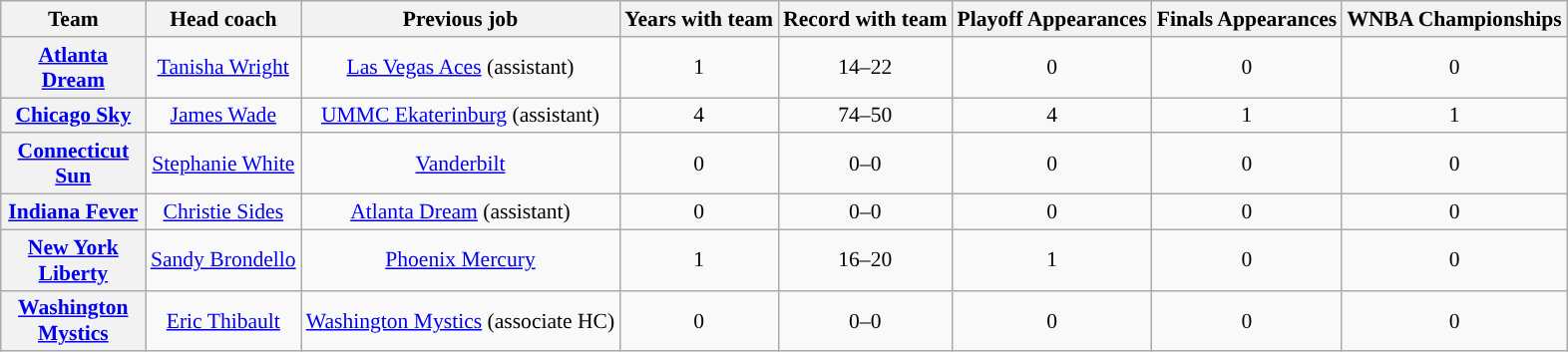<table class="wikitable sortable" style="text-align: center;font-size:90%;">
<tr>
<th width="90">Team</th>
<th>Head coach</th>
<th>Previous job</th>
<th>Years with team</th>
<th>Record with team</th>
<th>Playoff Appearances</th>
<th>Finals Appearances</th>
<th>WNBA Championships</th>
</tr>
<tr>
<th><a href='#'><span>Atlanta Dream</span></a></th>
<td><a href='#'>Tanisha Wright</a></td>
<td><a href='#'>Las Vegas Aces</a> (assistant)</td>
<td>1</td>
<td>14–22</td>
<td>0</td>
<td>0</td>
<td>0</td>
</tr>
<tr>
<th><a href='#'><span>Chicago Sky</span></a></th>
<td><a href='#'>James Wade</a></td>
<td><a href='#'>UMMC Ekaterinburg</a> (assistant)</td>
<td>4</td>
<td>74–50</td>
<td>4</td>
<td>1</td>
<td>1</td>
</tr>
<tr>
<th><a href='#'><span>Connecticut Sun</span></a></th>
<td><a href='#'>Stephanie White</a></td>
<td><a href='#'>Vanderbilt</a></td>
<td>0</td>
<td>0–0</td>
<td>0</td>
<td>0</td>
<td>0</td>
</tr>
<tr>
<th><a href='#'><span>Indiana Fever</span></a></th>
<td><a href='#'>Christie Sides</a></td>
<td><a href='#'>Atlanta Dream</a> (assistant)</td>
<td>0</td>
<td>0–0</td>
<td>0</td>
<td>0</td>
<td>0</td>
</tr>
<tr>
<th><a href='#'><span>New York Liberty</span></a></th>
<td><a href='#'>Sandy Brondello</a></td>
<td><a href='#'>Phoenix Mercury</a></td>
<td>1</td>
<td>16–20</td>
<td>1</td>
<td>0</td>
<td>0</td>
</tr>
<tr>
<th><a href='#'><span>Washington Mystics</span></a></th>
<td><a href='#'>Eric Thibault</a></td>
<td><a href='#'>Washington Mystics</a> (associate HC)</td>
<td>0</td>
<td>0–0</td>
<td>0</td>
<td>0</td>
<td>0</td>
</tr>
</table>
